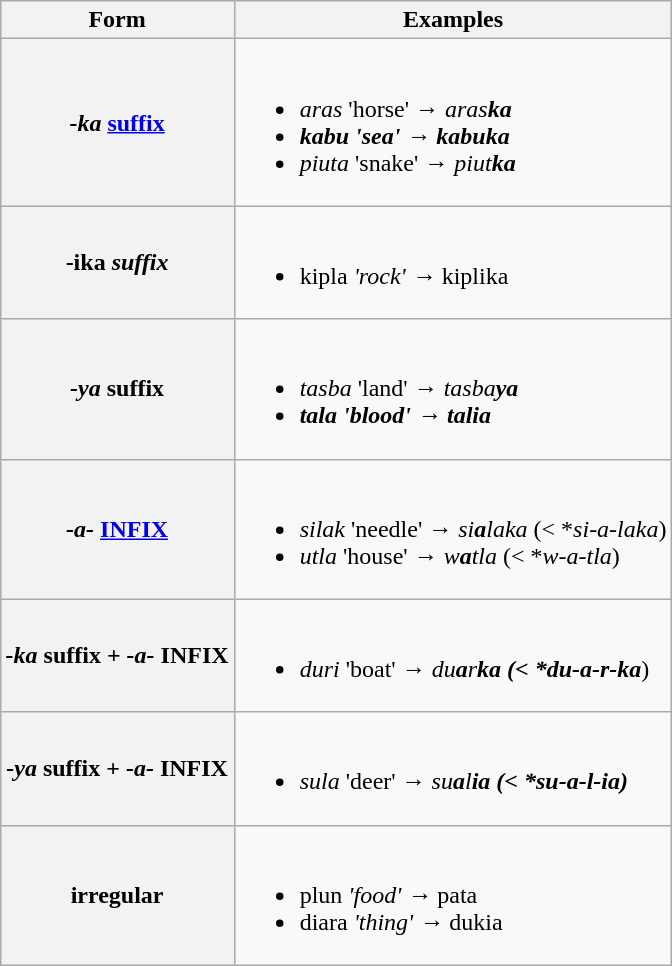<table class="wikitable" style="margin:1em auto 1em auto;">
<tr>
<th style="text-align:center;">Form</th>
<th style="text-align:center;">Examples</th>
</tr>
<tr>
<th style="text-align:center;"><em>-ka</em> <a href='#'>suffix</a></th>
<td><br><ul><li><em>aras</em> 'horse' → <em>aras<strong>ka<strong><em></li><li></em>kabu<em> 'sea' → </em>kabu</strong>ka</em></strong></li><li><em>piuta</em> 'snake' → <em>piut<strong>ka<strong><em></li></ul></td>
</tr>
<tr>
<th style="text-align:center;"></em>-ika<em> suffix</th>
<td><br><ul><li></em>kipla<em> 'rock' → </em>kipl</strong>ika</em></strong></li></ul></td>
</tr>
<tr>
<th style="text-align:center;"><em>-ya</em> suffix</th>
<td><br><ul><li><em>tasba</em> 'land' → <em>tasba<strong>ya<strong><em></li><li></em>tala<em> 'blood' → </em>tal</strong>ia</em></strong></li></ul></td>
</tr>
<tr>
<th style="text-align:center;"><em>-a-</em> <a href='#'>INFIX</a></th>
<td><br><ul><li><em>silak</em> 'needle' → <em>si<strong>a</strong>laka</em> (< *<em>si-a-laka</em>)</li><li><em>utla</em> 'house' → <em>w<strong>a</strong>tla</em> (< *<em>w-a-tla</em>)</li></ul></td>
</tr>
<tr>
<th style="text-align:center;"><em>-ka</em> suffix + <em>-a-</em> INFIX</th>
<td><br><ul><li><em>duri</em> 'boat' → <em>du<strong>a</strong>r<strong>ka<strong><em> (< *</em>du-a-r-</strong>ka</em></strong>)</li></ul></td>
</tr>
<tr>
<th style="text-align:center;"><em>-ya</em> suffix + <em>-a-</em> INFIX</th>
<td><br><ul><li><em>sula</em> 'deer' → <em>su<strong>a</strong>l<strong>ia<strong><em> (< *</em>su-a-l-ia<em>)</li></ul></td>
</tr>
<tr>
<th style="text-align:center;">irregular</th>
<td><br><ul><li></em>plun<em> 'food' → </em>pata<em></li><li></em>diara<em> 'thing' → </em>dukia<em></li></ul></td>
</tr>
</table>
